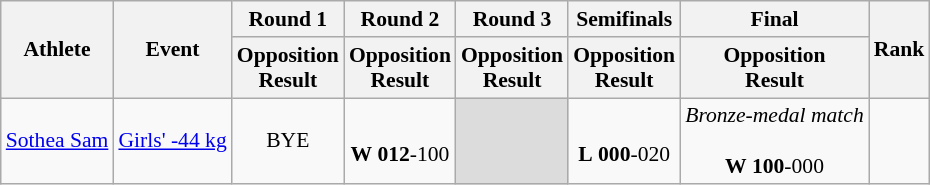<table class="wikitable" border="1" style="font-size:90%">
<tr>
<th rowspan=2>Athlete</th>
<th rowspan=2>Event</th>
<th>Round 1</th>
<th>Round 2</th>
<th>Round 3</th>
<th>Semifinals</th>
<th>Final</th>
<th rowspan=2>Rank</th>
</tr>
<tr>
<th>Opposition<br>Result</th>
<th>Opposition<br>Result</th>
<th>Opposition<br>Result</th>
<th>Opposition<br>Result</th>
<th>Opposition<br>Result</th>
</tr>
<tr>
<td><a href='#'>Sothea Sam</a></td>
<td><a href='#'>Girls' -44 kg</a></td>
<td align=center>BYE</td>
<td align=center> <br> <strong>W</strong> <strong>012</strong>-100</td>
<td bgcolor=#DCDCDC></td>
<td align=center> <br> <strong>L</strong> <strong>000</strong>-020</td>
<td align=center><em>Bronze-medal match</em><br> <br> <strong>W</strong> <strong>100</strong>-000</td>
<td align=center></td>
</tr>
</table>
